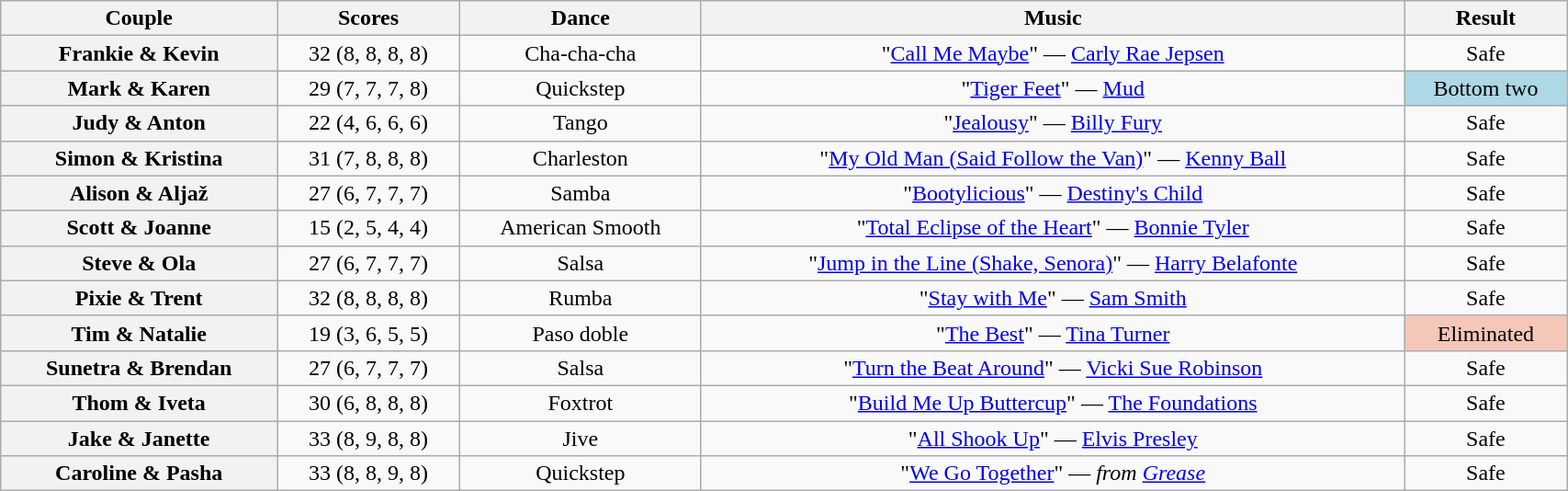<table class="wikitable sortable" style="text-align:center; width:90%">
<tr>
<th scope="col">Couple</th>
<th scope="col">Scores</th>
<th scope="col" class="unsortable">Dance</th>
<th scope="col" class="unsortable">Music</th>
<th scope="col" class="unsortable">Result</th>
</tr>
<tr>
<th scope="row">Frankie & Kevin</th>
<td>32 (8, 8, 8, 8)</td>
<td>Cha-cha-cha</td>
<td>"<a href='#'>Call Me Maybe</a>" — <a href='#'>Carly Rae Jepsen</a></td>
<td>Safe</td>
</tr>
<tr>
<th scope="row">Mark & Karen</th>
<td>29 (7, 7, 7, 8)</td>
<td>Quickstep</td>
<td>"<a href='#'>Tiger Feet</a>" — <a href='#'>Mud</a></td>
<td bgcolor="lightblue">Bottom two</td>
</tr>
<tr>
<th scope="row">Judy & Anton</th>
<td>22 (4, 6, 6, 6)</td>
<td>Tango</td>
<td>"<a href='#'>Jealousy</a>" — <a href='#'>Billy Fury</a></td>
<td>Safe</td>
</tr>
<tr>
<th scope="row">Simon & Kristina</th>
<td>31 (7, 8, 8, 8)</td>
<td>Charleston</td>
<td>"<a href='#'>My Old Man (Said Follow the Van)</a>" — <a href='#'>Kenny Ball</a></td>
<td>Safe</td>
</tr>
<tr>
<th scope="row">Alison & Aljaž</th>
<td>27 (6, 7, 7, 7)</td>
<td>Samba</td>
<td>"<a href='#'>Bootylicious</a>" — <a href='#'>Destiny's Child</a></td>
<td>Safe</td>
</tr>
<tr>
<th scope="row">Scott & Joanne</th>
<td>15 (2, 5, 4, 4)</td>
<td>American Smooth</td>
<td>"<a href='#'>Total Eclipse of the Heart</a>" — <a href='#'>Bonnie Tyler</a></td>
<td>Safe</td>
</tr>
<tr>
<th scope="row">Steve & Ola</th>
<td>27 (6, 7, 7, 7)</td>
<td>Salsa</td>
<td>"<a href='#'>Jump in the Line (Shake, Senora)</a>" — <a href='#'>Harry Belafonte</a></td>
<td>Safe</td>
</tr>
<tr>
<th scope="row">Pixie & Trent</th>
<td>32 (8, 8, 8, 8)</td>
<td>Rumba</td>
<td>"<a href='#'>Stay with Me</a>" — <a href='#'>Sam Smith</a></td>
<td>Safe</td>
</tr>
<tr>
<th scope="row">Tim & Natalie</th>
<td>19 (3, 6, 5, 5)</td>
<td>Paso doble</td>
<td>"<a href='#'>The Best</a>" — <a href='#'>Tina Turner</a></td>
<td bgcolor="f4c7b8">Eliminated</td>
</tr>
<tr>
<th scope="row">Sunetra & Brendan</th>
<td>27 (6, 7, 7, 7)</td>
<td>Salsa</td>
<td>"<a href='#'>Turn the Beat Around</a>" — <a href='#'>Vicki Sue Robinson</a></td>
<td>Safe</td>
</tr>
<tr>
<th scope="row">Thom & Iveta</th>
<td>30 (6, 8, 8, 8)</td>
<td>Foxtrot</td>
<td>"<a href='#'>Build Me Up Buttercup</a>" — <a href='#'>The Foundations</a></td>
<td>Safe</td>
</tr>
<tr>
<th scope="row">Jake & Janette</th>
<td>33 (8, 9, 8, 8)</td>
<td>Jive</td>
<td>"<a href='#'>All Shook Up</a>" — <a href='#'>Elvis Presley</a></td>
<td>Safe</td>
</tr>
<tr>
<th scope="row">Caroline & Pasha</th>
<td>33 (8, 8, 9, 8)</td>
<td>Quickstep</td>
<td>"<a href='#'>We Go Together</a>" — <em>from <a href='#'>Grease</a></em></td>
<td>Safe</td>
</tr>
</table>
